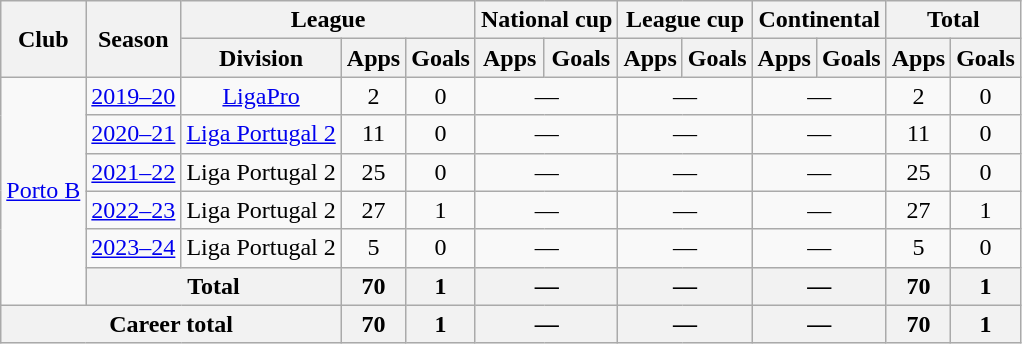<table class="wikitable" style="text-align: center">
<tr>
<th rowspan="2">Club</th>
<th rowspan="2">Season</th>
<th colspan="3">League</th>
<th colspan="2">National cup</th>
<th colspan="2">League cup</th>
<th colspan="2">Continental</th>
<th colspan="2">Total</th>
</tr>
<tr>
<th>Division</th>
<th>Apps</th>
<th>Goals</th>
<th>Apps</th>
<th>Goals</th>
<th>Apps</th>
<th>Goals</th>
<th>Apps</th>
<th>Goals</th>
<th>Apps</th>
<th>Goals</th>
</tr>
<tr>
<td rowspan="6"><a href='#'>Porto B</a></td>
<td><a href='#'>2019–20</a></td>
<td><a href='#'>LigaPro</a></td>
<td>2</td>
<td>0</td>
<td colspan="2">—</td>
<td colspan="2">—</td>
<td colspan="2">—</td>
<td>2</td>
<td>0</td>
</tr>
<tr>
<td><a href='#'>2020–21</a></td>
<td><a href='#'>Liga Portugal 2</a></td>
<td>11</td>
<td>0</td>
<td colspan="2">—</td>
<td colspan="2">—</td>
<td colspan="2">—</td>
<td>11</td>
<td>0</td>
</tr>
<tr>
<td><a href='#'>2021–22</a></td>
<td>Liga Portugal 2</td>
<td>25</td>
<td>0</td>
<td colspan="2">—</td>
<td colspan="2">—</td>
<td colspan="2">—</td>
<td>25</td>
<td>0</td>
</tr>
<tr>
<td><a href='#'>2022–23</a></td>
<td>Liga Portugal 2</td>
<td>27</td>
<td>1</td>
<td colspan="2">—</td>
<td colspan="2">—</td>
<td colspan="2">—</td>
<td>27</td>
<td>1</td>
</tr>
<tr>
<td><a href='#'>2023–24</a></td>
<td>Liga Portugal 2</td>
<td>5</td>
<td>0</td>
<td colspan="2">—</td>
<td colspan="2">—</td>
<td colspan="2">—</td>
<td>5</td>
<td>0</td>
</tr>
<tr>
<th colspan="2">Total</th>
<th>70</th>
<th>1</th>
<th colspan="2">—</th>
<th colspan="2">—</th>
<th colspan="2">—</th>
<th>70</th>
<th>1</th>
</tr>
<tr>
<th colspan="3">Career total</th>
<th>70</th>
<th>1</th>
<th colspan="2">—</th>
<th colspan="2">—</th>
<th colspan="2">—</th>
<th>70</th>
<th>1</th>
</tr>
</table>
